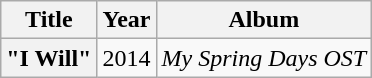<table class="wikitable plainrowheaders" style="text-align:center">
<tr>
<th scope="col">Title</th>
<th scope="col">Year</th>
<th scope="col">Album</th>
</tr>
<tr>
<th scope="row">"I Will"</th>
<td>2014</td>
<td><em>My Spring Days OST</em></td>
</tr>
</table>
